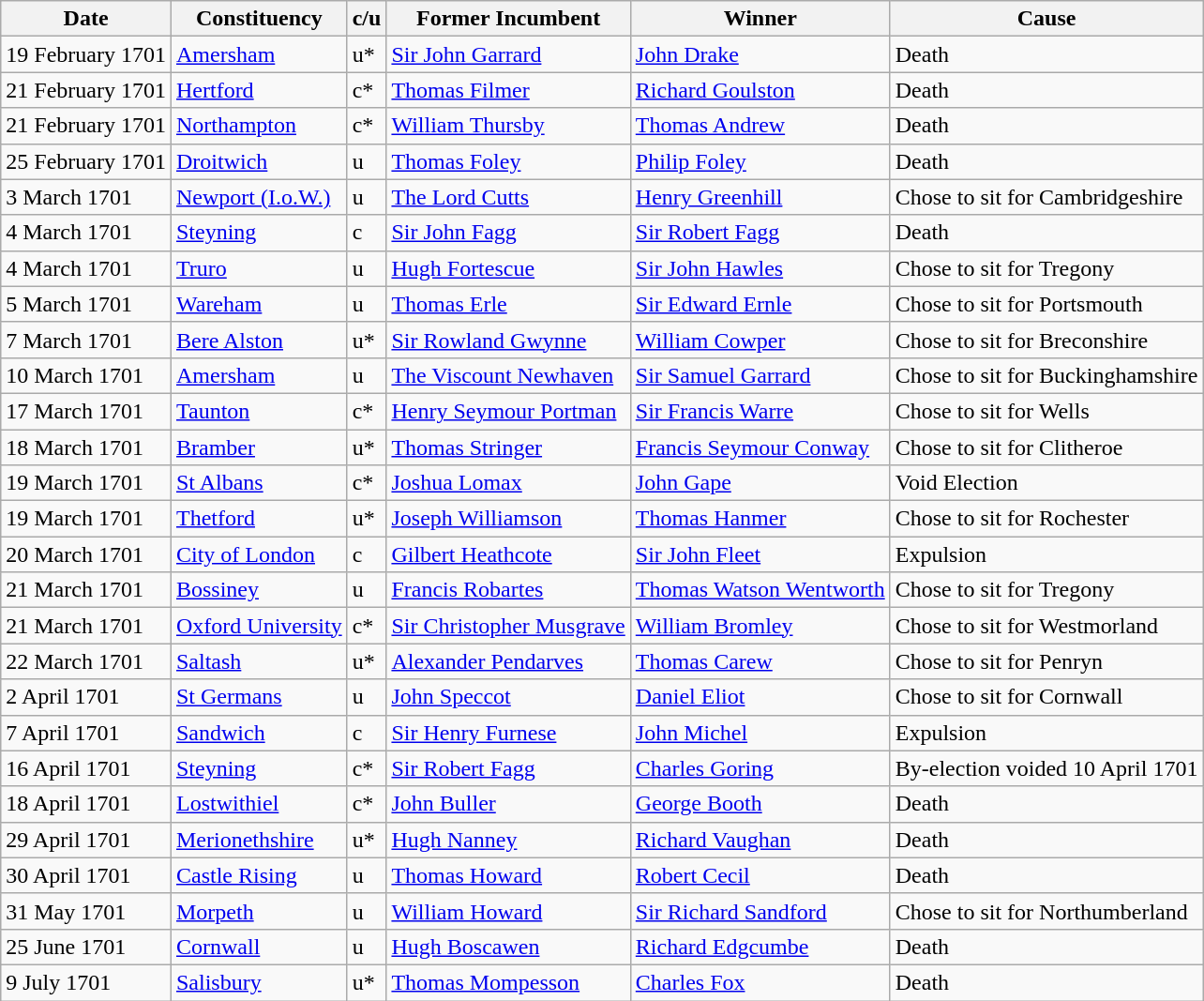<table class="wikitable">
<tr>
<th>Date</th>
<th>Constituency</th>
<th>c/u</th>
<th>Former Incumbent</th>
<th>Winner</th>
<th>Cause</th>
</tr>
<tr>
<td>19 February 1701</td>
<td><a href='#'>Amersham</a></td>
<td>u*</td>
<td><a href='#'>Sir John Garrard</a></td>
<td><a href='#'>John Drake</a></td>
<td>Death</td>
</tr>
<tr>
<td>21 February 1701</td>
<td><a href='#'>Hertford</a></td>
<td>c*</td>
<td><a href='#'>Thomas Filmer</a></td>
<td><a href='#'>Richard Goulston</a></td>
<td>Death</td>
</tr>
<tr>
<td>21 February 1701</td>
<td><a href='#'>Northampton</a></td>
<td>c*</td>
<td><a href='#'>William Thursby</a></td>
<td><a href='#'>Thomas Andrew</a></td>
<td>Death</td>
</tr>
<tr>
<td>25 February 1701</td>
<td><a href='#'>Droitwich</a></td>
<td>u</td>
<td><a href='#'>Thomas Foley</a></td>
<td><a href='#'>Philip Foley</a></td>
<td>Death</td>
</tr>
<tr>
<td>3 March 1701</td>
<td><a href='#'>Newport (I.o.W.)</a></td>
<td>u</td>
<td><a href='#'>The Lord Cutts</a></td>
<td><a href='#'>Henry Greenhill</a></td>
<td>Chose to sit for Cambridgeshire</td>
</tr>
<tr>
<td>4 March 1701</td>
<td><a href='#'>Steyning</a></td>
<td>c</td>
<td><a href='#'>Sir John Fagg</a></td>
<td><a href='#'>Sir Robert Fagg</a></td>
<td>Death</td>
</tr>
<tr>
<td>4 March 1701</td>
<td><a href='#'>Truro</a></td>
<td>u</td>
<td><a href='#'>Hugh Fortescue</a></td>
<td><a href='#'>Sir John Hawles</a></td>
<td>Chose to sit for Tregony</td>
</tr>
<tr>
<td>5 March 1701</td>
<td><a href='#'>Wareham</a></td>
<td>u</td>
<td><a href='#'>Thomas Erle</a></td>
<td><a href='#'>Sir Edward Ernle</a></td>
<td>Chose to sit for Portsmouth</td>
</tr>
<tr>
<td>7 March 1701</td>
<td><a href='#'>Bere Alston</a></td>
<td>u*</td>
<td><a href='#'>Sir Rowland Gwynne</a></td>
<td><a href='#'>William Cowper</a></td>
<td>Chose to sit for Breconshire</td>
</tr>
<tr>
<td>10 March 1701</td>
<td><a href='#'>Amersham</a></td>
<td>u</td>
<td><a href='#'>The Viscount Newhaven</a></td>
<td><a href='#'>Sir Samuel Garrard</a></td>
<td>Chose to sit for Buckinghamshire</td>
</tr>
<tr>
<td>17 March 1701</td>
<td><a href='#'>Taunton</a></td>
<td>c*</td>
<td><a href='#'>Henry Seymour Portman</a></td>
<td><a href='#'>Sir Francis Warre</a></td>
<td>Chose to sit for Wells</td>
</tr>
<tr>
<td>18 March 1701</td>
<td><a href='#'>Bramber</a></td>
<td>u*</td>
<td><a href='#'>Thomas Stringer</a></td>
<td><a href='#'>Francis Seymour Conway</a></td>
<td>Chose to sit for Clitheroe</td>
</tr>
<tr>
<td>19 March 1701</td>
<td><a href='#'>St Albans</a></td>
<td>c*</td>
<td><a href='#'>Joshua Lomax</a></td>
<td><a href='#'>John Gape</a></td>
<td>Void Election</td>
</tr>
<tr>
<td>19 March 1701</td>
<td><a href='#'>Thetford</a></td>
<td>u*</td>
<td><a href='#'>Joseph Williamson</a></td>
<td><a href='#'>Thomas Hanmer</a></td>
<td>Chose to sit for Rochester</td>
</tr>
<tr>
<td>20 March 1701</td>
<td><a href='#'>City of London</a></td>
<td>c</td>
<td><a href='#'>Gilbert Heathcote</a></td>
<td><a href='#'>Sir John Fleet</a></td>
<td>Expulsion</td>
</tr>
<tr>
<td>21 March 1701</td>
<td><a href='#'>Bossiney</a></td>
<td>u</td>
<td><a href='#'>Francis Robartes</a></td>
<td><a href='#'>Thomas Watson Wentworth</a></td>
<td>Chose to sit for Tregony</td>
</tr>
<tr>
<td>21 March 1701</td>
<td><a href='#'>Oxford University</a></td>
<td>c*</td>
<td><a href='#'>Sir Christopher Musgrave</a></td>
<td><a href='#'>William Bromley</a></td>
<td>Chose to sit for Westmorland</td>
</tr>
<tr>
<td>22 March 1701</td>
<td><a href='#'>Saltash</a></td>
<td>u*</td>
<td><a href='#'>Alexander Pendarves</a></td>
<td><a href='#'>Thomas Carew</a></td>
<td>Chose to sit for Penryn</td>
</tr>
<tr>
<td>2 April 1701</td>
<td><a href='#'>St Germans</a></td>
<td>u</td>
<td><a href='#'>John Speccot</a></td>
<td><a href='#'>Daniel Eliot</a></td>
<td>Chose to sit for Cornwall</td>
</tr>
<tr>
<td>7 April 1701</td>
<td><a href='#'>Sandwich</a></td>
<td>c</td>
<td><a href='#'>Sir Henry Furnese</a></td>
<td><a href='#'>John Michel</a></td>
<td>Expulsion</td>
</tr>
<tr>
<td>16 April 1701</td>
<td><a href='#'>Steyning</a></td>
<td>c*</td>
<td><a href='#'>Sir Robert Fagg</a></td>
<td><a href='#'>Charles Goring</a></td>
<td>By-election voided 10 April 1701</td>
</tr>
<tr>
<td>18 April 1701</td>
<td><a href='#'>Lostwithiel</a></td>
<td>c*</td>
<td><a href='#'>John Buller</a></td>
<td><a href='#'>George Booth</a></td>
<td>Death</td>
</tr>
<tr>
<td>29 April 1701</td>
<td><a href='#'>Merionethshire</a></td>
<td>u*</td>
<td><a href='#'>Hugh Nanney</a></td>
<td><a href='#'>Richard Vaughan</a></td>
<td>Death</td>
</tr>
<tr>
<td>30 April 1701</td>
<td><a href='#'>Castle Rising</a></td>
<td>u</td>
<td><a href='#'>Thomas Howard</a></td>
<td><a href='#'>Robert Cecil</a></td>
<td>Death</td>
</tr>
<tr>
<td>31 May 1701</td>
<td><a href='#'>Morpeth</a></td>
<td>u</td>
<td><a href='#'>William Howard</a></td>
<td><a href='#'>Sir Richard Sandford</a></td>
<td>Chose to sit for Northumberland</td>
</tr>
<tr>
<td>25 June 1701</td>
<td><a href='#'>Cornwall</a></td>
<td>u</td>
<td><a href='#'>Hugh Boscawen</a></td>
<td><a href='#'>Richard Edgcumbe</a></td>
<td>Death</td>
</tr>
<tr>
<td>9 July 1701</td>
<td><a href='#'>Salisbury</a></td>
<td>u*</td>
<td><a href='#'>Thomas Mompesson</a></td>
<td><a href='#'>Charles Fox</a></td>
<td>Death</td>
</tr>
</table>
